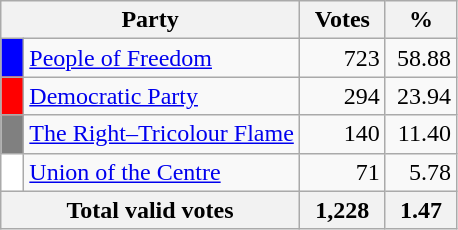<table class="wikitable">
<tr>
<th colspan="2" style="width: 130px">Party</th>
<th style="width: 50px">Votes</th>
<th style="width: 40px">%</th>
</tr>
<tr>
<td style="background-color:blue">  </td>
<td style="text-align: left"><a href='#'>People of Freedom</a></td>
<td style="text-align: right">723</td>
<td style="text-align: right">58.88</td>
</tr>
<tr>
<td style="background-color:red">  </td>
<td style="text-align: left"><a href='#'>Democratic Party</a></td>
<td style="text-align: right">294</td>
<td style="text-align: right">23.94</td>
</tr>
<tr>
<td style="background-color:grey">  </td>
<td style="text-align: left"><a href='#'>The Right–Tricolour Flame</a></td>
<td align="right">140</td>
<td align="right">11.40</td>
</tr>
<tr>
<td style="background-color:white">  </td>
<td style="text-align: left"><a href='#'>Union of the Centre</a></td>
<td align="right">71</td>
<td align="right">5.78</td>
</tr>
<tr bgcolor="white">
<th align="right" colspan=2>Total valid votes</th>
<th align="right">1,228</th>
<th align="right">1.47</th>
</tr>
</table>
